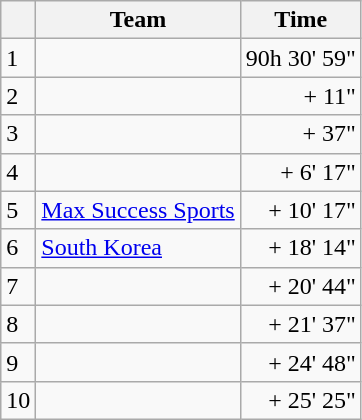<table class=wikitable>
<tr>
<th></th>
<th>Team</th>
<th>Time</th>
</tr>
<tr>
<td>1</td>
<td></td>
<td align=right>90h 30' 59"</td>
</tr>
<tr>
<td>2</td>
<td></td>
<td align=right>+ 11"</td>
</tr>
<tr>
<td>3</td>
<td></td>
<td align=right>+ 37"</td>
</tr>
<tr>
<td>4</td>
<td></td>
<td align=right>+ 6' 17"</td>
</tr>
<tr>
<td>5</td>
<td><a href='#'>Max Success Sports</a></td>
<td align=right>+ 10' 17"</td>
</tr>
<tr>
<td>6</td>
<td><a href='#'>South Korea</a></td>
<td align=right>+ 18' 14"</td>
</tr>
<tr>
<td>7</td>
<td></td>
<td align=right>+ 20' 44"</td>
</tr>
<tr>
<td>8</td>
<td></td>
<td align=right>+ 21' 37"</td>
</tr>
<tr>
<td>9</td>
<td></td>
<td align=right>+ 24' 48"</td>
</tr>
<tr>
<td>10</td>
<td></td>
<td align=right>+ 25' 25"</td>
</tr>
</table>
